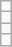<table class="wikitable">
<tr>
<td></td>
</tr>
<tr>
<td></td>
</tr>
<tr>
<td></td>
</tr>
<tr>
<td></td>
</tr>
</table>
